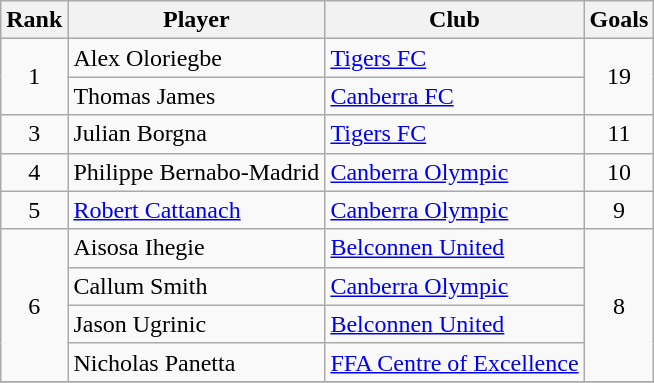<table class=wikitable style=text-align:center>
<tr>
<th>Rank</th>
<th>Player</th>
<th>Club</th>
<th>Goals</th>
</tr>
<tr>
<td rowspan=2>1</td>
<td align=left> Alex Oloriegbe</td>
<td align=left><a href='#'>Tigers FC</a></td>
<td rowspan=2>19</td>
</tr>
<tr>
<td align=left> Thomas James</td>
<td align=left><a href='#'>Canberra FC</a></td>
</tr>
<tr>
<td rowspan=1>3</td>
<td align=left> Julian Borgna</td>
<td align=left><a href='#'>Tigers FC</a></td>
<td rowspan=1>11</td>
</tr>
<tr>
<td rowspan=1>4</td>
<td align=left> Philippe Bernabo-Madrid</td>
<td align=left><a href='#'>Canberra Olympic</a></td>
<td rowspan=1>10</td>
</tr>
<tr>
<td rowspan=1>5</td>
<td align=left> <a href='#'>Robert Cattanach</a></td>
<td align=left><a href='#'>Canberra Olympic</a></td>
<td rowspan=1>9</td>
</tr>
<tr>
<td rowspan=4>6</td>
<td align=left> Aisosa Ihegie</td>
<td align=left><a href='#'>Belconnen United</a></td>
<td rowspan=4>8</td>
</tr>
<tr>
<td align=left> Callum Smith</td>
<td align=left><a href='#'>Canberra Olympic</a></td>
</tr>
<tr>
<td align=left> Jason Ugrinic</td>
<td align=left><a href='#'>Belconnen United</a></td>
</tr>
<tr>
<td align=left> Nicholas Panetta</td>
<td align=left><a href='#'>FFA Centre of Excellence</a></td>
</tr>
<tr>
</tr>
</table>
